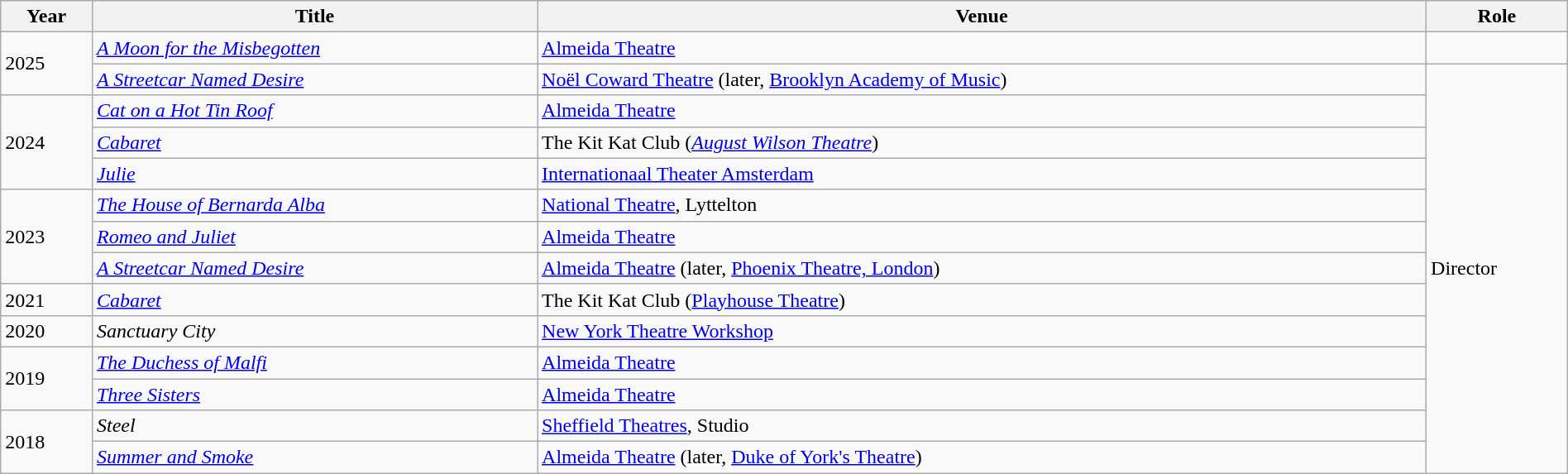<table class="wikitable" style="width: 100%;">
<tr>
<th>Year</th>
<th>Title</th>
<th>Venue</th>
<th>Role</th>
</tr>
<tr>
<td rowspan="2">2025</td>
<td><em><a href='#'>A Moon for the Misbegotten</a></em></td>
<td><a href='#'>Almeida Theatre</a></td>
<td></td>
</tr>
<tr>
<td><em><a href='#'>A Streetcar Named Desire</a></em></td>
<td><a href='#'>Noël Coward Theatre</a> (later, <a href='#'>Brooklyn Academy of Music</a>)</td>
<td rowspan="13">Director</td>
</tr>
<tr>
<td rowspan="3">2024</td>
<td><em><a href='#'>Cat on a Hot Tin Roof</a></em></td>
<td><a href='#'>Almeida Theatre</a></td>
</tr>
<tr>
<td><em><a href='#'>Cabaret</a></em></td>
<td>The Kit Kat Club (<em><a href='#'>August Wilson Theatre</a></em>)</td>
</tr>
<tr>
<td><a href='#'><em>Julie</em></a></td>
<td><a href='#'>Internationaal Theater Amsterdam</a></td>
</tr>
<tr>
<td rowspan="3">2023</td>
<td><em><a href='#'>The House of Bernarda Alba</a></em></td>
<td><a href='#'>National Theatre</a>, Lyttelton</td>
</tr>
<tr>
<td><em><a href='#'>Romeo and Juliet</a></em></td>
<td><a href='#'>Almeida Theatre</a></td>
</tr>
<tr>
<td><em><a href='#'>A Streetcar Named Desire</a></em></td>
<td><a href='#'>Almeida Theatre</a> (later, <a href='#'>Phoenix Theatre, London</a>)</td>
</tr>
<tr>
<td>2021</td>
<td><em><a href='#'>Cabaret</a></em></td>
<td>The Kit Kat Club (<a href='#'>Playhouse Theatre</a>)</td>
</tr>
<tr>
<td>2020</td>
<td><em>Sanctuary City</em></td>
<td><a href='#'>New York Theatre Workshop</a></td>
</tr>
<tr>
<td rowspan="2">2019</td>
<td><em><a href='#'>The Duchess of Malfi</a></em></td>
<td><a href='#'>Almeida Theatre</a></td>
</tr>
<tr>
<td><em><a href='#'>Three Sisters</a></em></td>
<td><a href='#'>Almeida Theatre</a></td>
</tr>
<tr>
<td rowspan="2">2018</td>
<td><em>Steel</em></td>
<td><a href='#'>Sheffield Theatres</a>, Studio</td>
</tr>
<tr>
<td><em><a href='#'>Summer and Smoke</a></em></td>
<td><a href='#'>Almeida Theatre</a> (later, <a href='#'>Duke of York's Theatre</a>)</td>
</tr>
</table>
